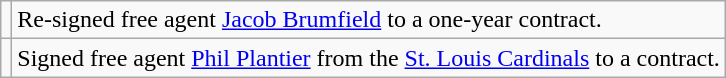<table class="wikitable">
<tr>
<td></td>
<td>Re-signed free agent <a href='#'>Jacob Brumfield</a> to a one-year contract.</td>
</tr>
<tr>
<td></td>
<td>Signed free agent <a href='#'>Phil Plantier</a> from the <a href='#'>St. Louis Cardinals</a> to a contract.</td>
</tr>
</table>
